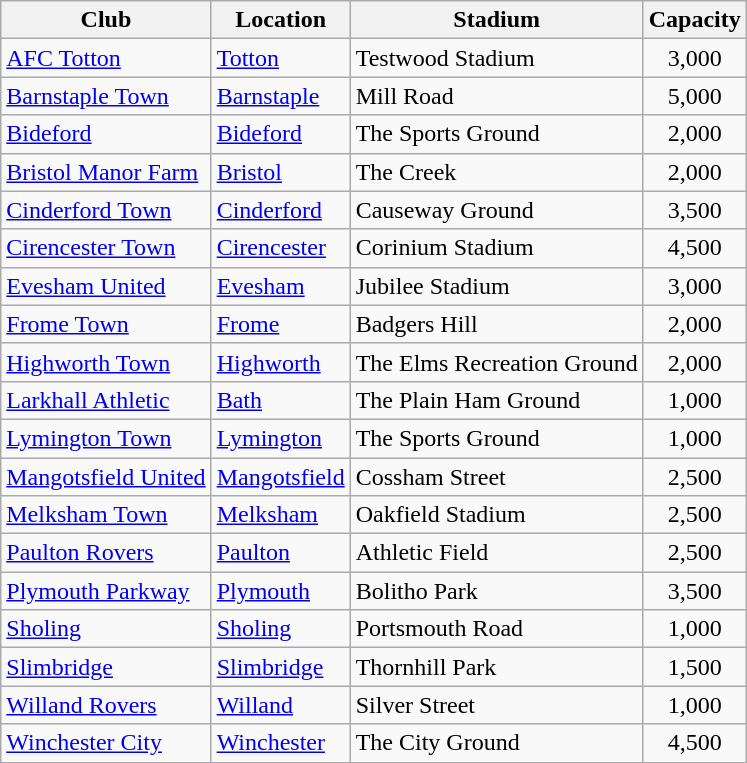<table class="wikitable sortable">
<tr>
<th>Club</th>
<th>Location</th>
<th>Stadium</th>
<th>Capacity</th>
</tr>
<tr>
<td><a href='#'>AFC Totton</a></td>
<td><a href='#'>Totton</a></td>
<td>Testwood Stadium</td>
<td align="center">3,000</td>
</tr>
<tr>
<td><a href='#'>Barnstaple Town</a></td>
<td><a href='#'>Barnstaple</a></td>
<td>Mill Road</td>
<td align="center">5,000</td>
</tr>
<tr>
<td><a href='#'>Bideford</a></td>
<td><a href='#'>Bideford</a></td>
<td>The Sports Ground</td>
<td align="center">2,000</td>
</tr>
<tr>
<td><a href='#'>Bristol Manor Farm</a></td>
<td><a href='#'>Bristol</a> </td>
<td>The Creek</td>
<td align="center">2,000</td>
</tr>
<tr>
<td><a href='#'>Cinderford Town</a></td>
<td><a href='#'>Cinderford</a></td>
<td>Causeway Ground</td>
<td align="center">3,500</td>
</tr>
<tr>
<td><a href='#'>Cirencester Town</a></td>
<td><a href='#'>Cirencester</a></td>
<td>Corinium Stadium</td>
<td align="center">4,500</td>
</tr>
<tr>
<td><a href='#'>Evesham United</a></td>
<td><a href='#'>Evesham</a></td>
<td>Jubilee Stadium</td>
<td align="center">3,000</td>
</tr>
<tr>
<td><a href='#'>Frome Town</a></td>
<td><a href='#'>Frome</a></td>
<td>Badgers Hill</td>
<td align="center">2,000</td>
</tr>
<tr>
<td><a href='#'>Highworth Town</a></td>
<td><a href='#'>Highworth</a></td>
<td>The Elms Recreation Ground</td>
<td align="center">2,000</td>
</tr>
<tr>
<td><a href='#'>Larkhall Athletic</a></td>
<td><a href='#'>Bath</a> </td>
<td>The Plain Ham Ground</td>
<td align="center">1,000</td>
</tr>
<tr>
<td><a href='#'>Lymington Town</a></td>
<td><a href='#'>Lymington</a></td>
<td>The Sports Ground</td>
<td align="center">1,000</td>
</tr>
<tr>
<td><a href='#'>Mangotsfield United</a></td>
<td><a href='#'>Mangotsfield</a></td>
<td>Cossham Street</td>
<td align="center">2,500</td>
</tr>
<tr>
<td><a href='#'>Melksham Town</a></td>
<td><a href='#'>Melksham</a></td>
<td>Oakfield Stadium</td>
<td align="center">2,500</td>
</tr>
<tr>
<td><a href='#'>Paulton Rovers</a></td>
<td><a href='#'>Paulton</a></td>
<td>Athletic Field</td>
<td align="center">2,500</td>
</tr>
<tr>
<td><a href='#'>Plymouth Parkway</a></td>
<td><a href='#'>Plymouth</a></td>
<td>Bolitho Park</td>
<td align="center">3,500</td>
</tr>
<tr>
<td><a href='#'>Sholing</a></td>
<td><a href='#'>Sholing</a></td>
<td>Portsmouth Road</td>
<td align="center">1,000</td>
</tr>
<tr>
<td><a href='#'>Slimbridge</a></td>
<td><a href='#'>Slimbridge</a></td>
<td>Thornhill Park</td>
<td align="center">1,500</td>
</tr>
<tr>
<td><a href='#'>Willand Rovers</a></td>
<td><a href='#'>Willand</a></td>
<td>Silver Street</td>
<td align="center">1,000</td>
</tr>
<tr>
<td><a href='#'>Winchester City</a></td>
<td><a href='#'>Winchester</a></td>
<td>The City Ground</td>
<td align="center">4,500</td>
</tr>
</table>
